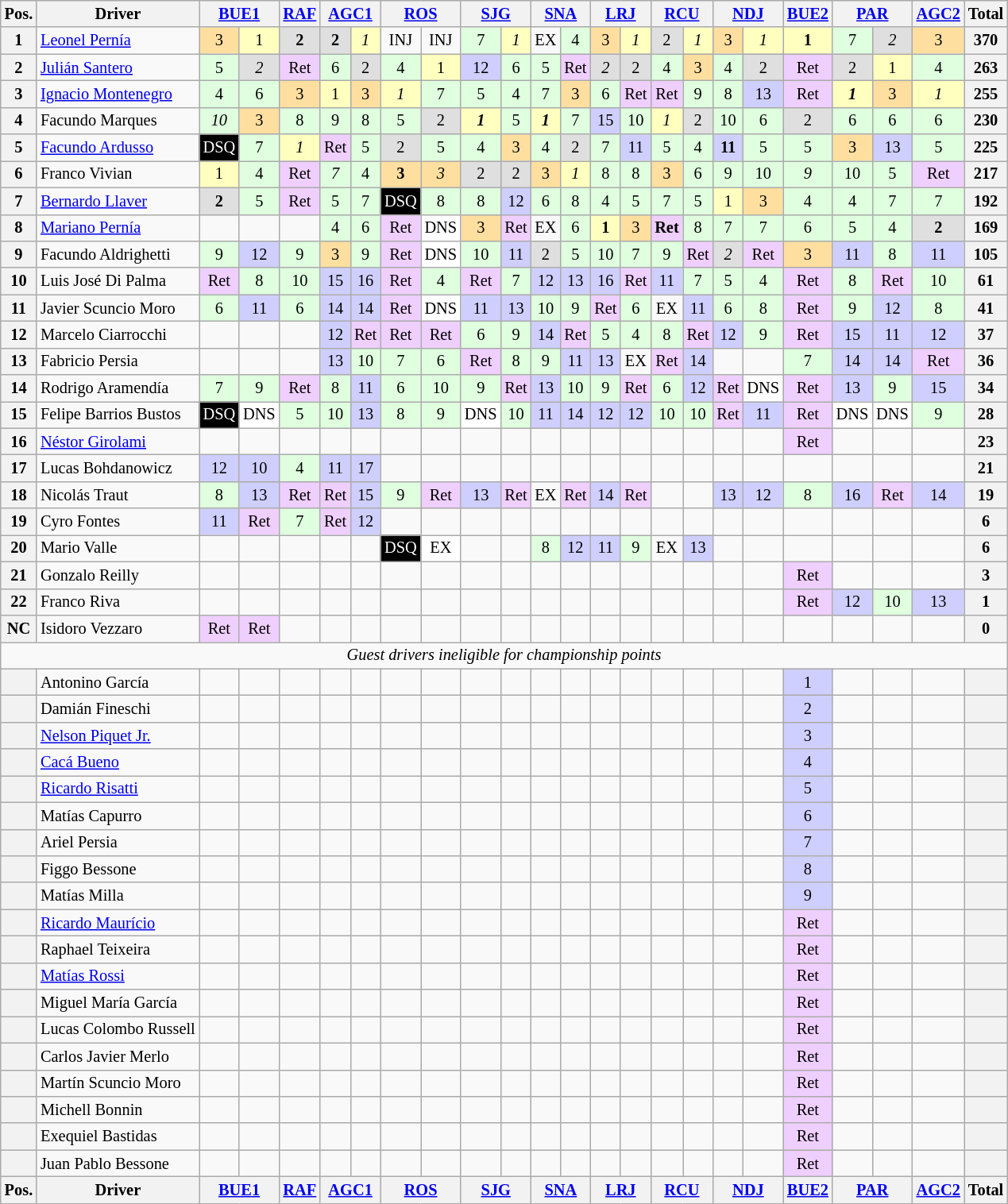<table class="wikitable" style="text-align:center; font-size: 85%">
<tr>
<th>Pos.</th>
<th>Driver</th>
<th colspan=2><a href='#'>BUE1</a><br></th>
<th><a href='#'>RAF</a><br></th>
<th colspan=2><a href='#'>AGC1</a><br></th>
<th colspan=2><a href='#'>ROS</a><br></th>
<th colspan=2><a href='#'>SJG</a><br></th>
<th colspan=2><a href='#'>SNA</a><br></th>
<th colspan=2><a href='#'>LRJ</a><br></th>
<th colspan=2><a href='#'>RCU</a><br></th>
<th colspan=2><a href='#'>NDJ</a><br></th>
<th><a href='#'>BUE2</a><br></th>
<th colspan=2><a href='#'>PAR</a><br></th>
<th><a href='#'>AGC2</a><br></th>
<th>Total</th>
</tr>
<tr>
<th>1</th>
<td align=left> <a href='#'>Leonel Pernía</a></td>
<td style="background:#ffdf9f;">3</td>
<td style="background:#ffffbf;">1</td>
<td style="background:#dfdfdf;"><strong>2</strong></td>
<td style="background:#dfdfdf;"><strong>2</strong></td>
<td style="background:#ffffbf;"><em>1</em></td>
<td>INJ</td>
<td>INJ</td>
<td style="background:#dfffdf;">7</td>
<td style="background:#ffffbf;"><em>1</em></td>
<td>EX</td>
<td style="background:#dfffdf;">4</td>
<td style="background:#ffdf9f;">3</td>
<td style="background:#ffffbf;"><em>1</em></td>
<td style="background:#dfdfdf;">2</td>
<td style="background:#ffffbf;"><em>1</em></td>
<td style="background:#ffdf9f;">3</td>
<td style="background:#ffffbf;"><em>1</em></td>
<td style="background:#ffffbf;"><strong>1</strong></td>
<td style="background:#dfffdf;">7</td>
<td style="background:#dfdfdf;"><em>2</em></td>
<td style="background:#ffdf9f;">3</td>
<th>370</th>
</tr>
<tr>
<th>2</th>
<td align="left"> <a href='#'>Julián Santero</a></td>
<td style="background:#dfffdf;">5</td>
<td style="background:#dfdfdf;"><em>2</em></td>
<td style="background:#EFCFFF;">Ret</td>
<td style="background:#dfffdf;">6</td>
<td style="background:#dfdfdf;">2</td>
<td style="background:#dfffdf;">4</td>
<td style="background:#ffffbf;">1</td>
<td style="background:#CFCFFF;">12</td>
<td style="background:#dfffdf;">6</td>
<td style="background:#dfffdf;">5</td>
<td style="background:#EFCFFF;">Ret</td>
<td style="background:#dfdfdf;"><em>2</em></td>
<td style="background:#dfdfdf;">2</td>
<td style="background:#dfffdf;">4</td>
<td style="background:#ffdf9f;">3</td>
<td style="background:#dfffdf;">4</td>
<td style="background:#dfdfdf;">2</td>
<td style="background:#EFCFFF;">Ret</td>
<td style="background:#dfdfdf;">2</td>
<td style="background:#ffffbf;">1</td>
<td style="background:#dfffdf;">4</td>
<th>263</th>
</tr>
<tr>
<th>3</th>
<td align="left"> <a href='#'>Ignacio Montenegro</a></td>
<td style="background:#dfffdf;">4</td>
<td style="background:#dfffdf;">6</td>
<td style="background:#ffdf9f;">3</td>
<td style="background:#ffffbf;">1</td>
<td style="background:#ffdf9f;">3</td>
<td style="background:#ffffbf;"><em>1</em></td>
<td style="background:#dfffdf;">7</td>
<td style="background:#dfffdf;">5</td>
<td style="background:#dfffdf;">4</td>
<td style="background:#dfffdf;">7</td>
<td style="background:#ffdf9f;">3</td>
<td style="background:#dfffdf;">6</td>
<td style="background:#EFCFFF;">Ret</td>
<td style="background:#EFCFFF;">Ret</td>
<td style="background:#dfffdf;">9</td>
<td style="background:#dfffdf;">8</td>
<td style="background:#CFCFFF;">13</td>
<td style="background:#EFCFFF;">Ret</td>
<td style="background:#ffffbf;"><strong><em>1</em></strong></td>
<td style="background:#ffdf9f;">3</td>
<td style="background:#ffffbf;"><em>1</em></td>
<th>255</th>
</tr>
<tr>
<th>4</th>
<td align="left"> Facundo Marques</td>
<td style="background:#dfffdf;"><em>10</em></td>
<td style="background:#ffdf9f;">3</td>
<td style="background:#dfffdf;">8</td>
<td style="background:#dfffdf;">9</td>
<td style="background:#dfffdf;">8</td>
<td style="background:#dfffdf;">5</td>
<td style="background:#dfdfdf;">2</td>
<td style="background:#ffffbf;"><strong><em>1</em></strong></td>
<td style="background:#dfffdf;">5</td>
<td style="background:#ffffbf;"><strong><em>1</em></strong></td>
<td style="background:#dfffdf;">7</td>
<td style="background:#CFCFFF;">15</td>
<td style="background:#dfffdf;">10</td>
<td style="background:#ffffbf;"><em>1</em></td>
<td style="background:#dfdfdf;">2</td>
<td style="background:#dfffdf;">10</td>
<td style="background:#dfffdf;">6</td>
<td style="background:#dfdfdf;">2</td>
<td style="background:#dfffdf;">6</td>
<td style="background:#dfffdf;">6</td>
<td style="background:#dfffdf;">6</td>
<th>230</th>
</tr>
<tr>
<th>5</th>
<td align="left"> <a href='#'>Facundo Ardusso</a></td>
<td bgcolor="#000000" style="color:#FFFFFF">DSQ</td>
<td style="background:#dfffdf;">7</td>
<td style="background:#ffffbf;"><em>1</em></td>
<td style="background:#EFCFFF;">Ret</td>
<td style="background:#dfffdf;">5</td>
<td style="background:#dfdfdf;">2</td>
<td style="background:#dfffdf;">5</td>
<td style="background:#dfffdf;">4</td>
<td style="background:#ffdf9f;">3</td>
<td style="background:#dfffdf;">4</td>
<td style="background:#dfdfdf;">2</td>
<td style="background:#dfffdf;">7</td>
<td style="background:#CFCFFF;">11</td>
<td style="background:#dfffdf;">5</td>
<td style="background:#dfffdf;">4</td>
<td style="background:#CFCFFF;"><strong>11</strong></td>
<td style="background:#dfffdf;">5</td>
<td style="background:#dfffdf;">5</td>
<td style="background:#ffdf9f;">3</td>
<td style="background:#CFCFFF;">13</td>
<td style="background:#dfffdf;">5</td>
<th>225</th>
</tr>
<tr>
<th>6</th>
<td align="left"> Franco Vivian</td>
<td style="background:#ffffbf;">1</td>
<td style="background:#dfffdf;">4</td>
<td style="background:#EFCFFF;">Ret</td>
<td style="background:#dfffdf;"><em>7</em></td>
<td style="background:#dfffdf;">4</td>
<td style="background:#ffdf9f;"><strong>3</strong></td>
<td style="background:#ffdf9f;"><em>3</em></td>
<td style="background:#dfdfdf;">2</td>
<td style="background:#dfdfdf;">2</td>
<td style="background:#ffdf9f;">3</td>
<td style="background:#ffffbf;"><em>1</em></td>
<td style="background:#dfffdf;">8</td>
<td style="background:#dfffdf;">8</td>
<td style="background:#ffdf9f;">3</td>
<td style="background:#dfffdf;">6</td>
<td style="background:#dfffdf;">9</td>
<td style="background:#dfffdf;">10</td>
<td style="background:#dfffdf;"><em>9</em></td>
<td style="background:#dfffdf;">10</td>
<td style="background:#dfffdf;">5</td>
<td style="background:#EFCFFF;">Ret</td>
<th>217</th>
</tr>
<tr>
<th>7</th>
<td align="left"> <a href='#'>Bernardo Llaver</a></td>
<td style="background:#dfdfdf;"><strong>2</strong></td>
<td style="background:#dfffdf;">5</td>
<td style="background:#EFCFFF;">Ret</td>
<td style="background:#dfffdf;">5</td>
<td style="background:#dfffdf;">7</td>
<td bgcolor="#000000" style="color:#FFFFFF">DSQ</td>
<td style="background:#dfffdf;">8</td>
<td style="background:#dfffdf;">8</td>
<td style="background:#CFCFFF;">12</td>
<td style="background:#dfffdf;">6</td>
<td style="background:#dfffdf;">8</td>
<td style="background:#dfffdf;">4</td>
<td style="background:#dfffdf;">5</td>
<td style="background:#dfffdf;">7</td>
<td style="background:#dfffdf;">5</td>
<td style="background:#ffffbf;">1</td>
<td style="background:#ffdf9f;">3</td>
<td style="background:#dfffdf;">4</td>
<td style="background:#dfffdf;">4</td>
<td style="background:#dfffdf;">7</td>
<td style="background:#dfffdf;">7</td>
<th>192</th>
</tr>
<tr>
<th>8</th>
<td align="left"> <a href='#'>Mariano Pernía</a></td>
<td></td>
<td></td>
<td></td>
<td style="background:#dfffdf;">4</td>
<td style="background:#dfffdf;">6</td>
<td style="background:#EFCFFF;">Ret</td>
<td style="background:#FFFFFF;">DNS</td>
<td style="background:#ffdf9f;">3</td>
<td style="background:#EFCFFF;">Ret</td>
<td>EX</td>
<td style="background:#dfffdf;">6</td>
<td style="background:#ffffbf;"><strong>1</strong></td>
<td style="background:#ffdf9f;">3</td>
<td style="background:#EFCFFF;"><strong>Ret</strong></td>
<td style="background:#dfffdf;">8</td>
<td style="background:#dfffdf;">7</td>
<td style="background:#dfffdf;">7</td>
<td style="background:#dfffdf;">6</td>
<td style="background:#dfffdf;">5</td>
<td style="background:#dfffdf;">4</td>
<td style="background:#dfdfdf;"><strong>2</strong></td>
<th>169</th>
</tr>
<tr>
<th>9</th>
<td align="left"> Facundo Aldrighetti</td>
<td style="background:#dfffdf;">9</td>
<td style="background:#CFCFFF;">12</td>
<td style="background:#dfffdf;">9</td>
<td style="background:#ffdf9f;">3</td>
<td style="background:#dfffdf;">9</td>
<td style="background:#EFCFFF;">Ret</td>
<td style="background:#FFFFFF;">DNS</td>
<td style="background:#dfffdf;">10</td>
<td style="background:#CFCFFF;">11</td>
<td style="background:#dfdfdf;">2</td>
<td style="background:#dfffdf;">5</td>
<td style="background:#dfffdf;">10</td>
<td style="background:#dfffdf;">7</td>
<td style="background:#dfffdf;">9</td>
<td style="background:#EFCFFF;">Ret</td>
<td style="background:#dfdfdf;"><em>2</em></td>
<td style="background:#EFCFFF;">Ret</td>
<td style="background:#ffdf9f;">3</td>
<td style="background:#CFCFFF;">11</td>
<td style="background:#dfffdf;">8</td>
<td style="background:#CFCFFF;">11</td>
<th>105</th>
</tr>
<tr>
<th>10</th>
<td align="left"> Luis José Di Palma</td>
<td style="background:#EFCFFF;">Ret</td>
<td style="background:#dfffdf;">8</td>
<td style="background:#dfffdf;">10</td>
<td style="background:#CFCFFF;">15</td>
<td style="background:#CFCFFF;">16</td>
<td style="background:#EFCFFF;">Ret</td>
<td style="background:#dfffdf;">4</td>
<td style="background:#EFCFFF;">Ret</td>
<td style="background:#dfffdf;">7</td>
<td style="background:#CFCFFF;">12</td>
<td style="background:#CFCFFF;">13</td>
<td style="background:#CFCFFF;">16</td>
<td style="background:#EFCFFF;">Ret</td>
<td style="background:#CFCFFF;">11</td>
<td style="background:#dfffdf;">7</td>
<td style="background:#dfffdf;">5</td>
<td style="background:#dfffdf;">4</td>
<td style="background:#EFCFFF;">Ret</td>
<td style="background:#dfffdf;">8</td>
<td style="background:#EFCFFF;">Ret</td>
<td style="background:#dfffdf;">10</td>
<th>61</th>
</tr>
<tr>
<th>11</th>
<td align="left"> Javier Scuncio Moro</td>
<td style="background:#dfffdf;">6</td>
<td style="background:#CFCFFF;">11</td>
<td style="background:#dfffdf;">6</td>
<td style="background:#CFCFFF;">14</td>
<td style="background:#CFCFFF;">14</td>
<td style="background:#EFCFFF;">Ret</td>
<td style="background:#FFFFFF;">DNS</td>
<td style="background:#CFCFFF;">11</td>
<td style="background:#CFCFFF;">13</td>
<td style="background:#dfffdf;">10</td>
<td style="background:#dfffdf;">9</td>
<td style="background:#EFCFFF;">Ret</td>
<td style="background:#dfffdf;">6</td>
<td>EX</td>
<td style="background:#CFCFFF;">11</td>
<td style="background:#dfffdf;">6</td>
<td style="background:#dfffdf;">8</td>
<td style="background:#EFCFFF;">Ret</td>
<td style="background:#dfffdf;">9</td>
<td style="background:#CFCFFF;">12</td>
<td style="background:#dfffdf;">8</td>
<th>41</th>
</tr>
<tr>
<th>12</th>
<td align="left"> Marcelo Ciarrocchi</td>
<td></td>
<td></td>
<td></td>
<td style="background:#CFCFFF;">12</td>
<td style="background:#EFCFFF;">Ret</td>
<td style="background:#EFCFFF;">Ret</td>
<td style="background:#EFCFFF;">Ret</td>
<td style="background:#dfffdf;">6</td>
<td style="background:#dfffdf;">9</td>
<td style="background:#CFCFFF;">14</td>
<td style="background:#EFCFFF;">Ret</td>
<td style="background:#dfffdf;">5</td>
<td style="background:#dfffdf;">4</td>
<td style="background:#dfffdf;">8</td>
<td style="background:#EFCFFF;">Ret</td>
<td style="background:#CFCFFF;">12</td>
<td style="background:#dfffdf;">9</td>
<td style="background:#EFCFFF;">Ret</td>
<td style="background:#CFCFFF;">15</td>
<td style="background:#CFCFFF;">11</td>
<td style="background:#CFCFFF;">12</td>
<th>37</th>
</tr>
<tr>
<th>13</th>
<td align="left"> Fabricio Persia</td>
<td></td>
<td></td>
<td></td>
<td style="background:#CFCFFF;">13</td>
<td style="background:#dfffdf;">10</td>
<td style="background:#dfffdf;">7</td>
<td style="background:#dfffdf;">6</td>
<td style="background:#EFCFFF;">Ret</td>
<td style="background:#dfffdf;">8</td>
<td style="background:#dfffdf;">9</td>
<td style="background:#CFCFFF;">11</td>
<td style="background:#CFCFFF;">13</td>
<td>EX</td>
<td style="background:#EFCFFF;">Ret</td>
<td style="background:#CFCFFF;">14</td>
<td></td>
<td></td>
<td style="background:#dfffdf;">7</td>
<td style="background:#CFCFFF;">14</td>
<td style="background:#CFCFFF;">14</td>
<td style="background:#EFCFFF;">Ret</td>
<th>36</th>
</tr>
<tr>
<th>14</th>
<td align="left"> Rodrigo Aramendía</td>
<td style="background:#dfffdf;">7</td>
<td style="background:#dfffdf;">9</td>
<td style="background:#EFCFFF;">Ret</td>
<td style="background:#dfffdf;">8</td>
<td style="background:#CFCFFF;">11</td>
<td style="background:#dfffdf;">6</td>
<td style="background:#dfffdf;">10</td>
<td style="background:#dfffdf;">9</td>
<td style="background:#EFCFFF;">Ret</td>
<td style="background:#CFCFFF;">13</td>
<td style="background:#dfffdf;">10</td>
<td style="background:#dfffdf;">9</td>
<td style="background:#EFCFFF;">Ret</td>
<td style="background:#dfffdf;">6</td>
<td style="background:#CFCFFF;">12</td>
<td style="background:#EFCFFF;">Ret</td>
<td style="background:#FFFFFF;">DNS</td>
<td style="background:#EFCFFF;">Ret</td>
<td style="background:#CFCFFF;">13</td>
<td style="background:#dfffdf;">9</td>
<td style="background:#CFCFFF;">15</td>
<th>34</th>
</tr>
<tr>
<th>15</th>
<td nowrap="" align="left"> Felipe Barrios Bustos</td>
<td bgcolor="#000000" style="color:#FFFFFF">DSQ</td>
<td style="background:#ffffff;">DNS</td>
<td style="background:#dfffdf;">5</td>
<td style="background:#dfffdf;">10</td>
<td style="background:#CFCFFF;">13</td>
<td style="background:#dfffdf;">8</td>
<td style="background:#dfffdf;">9</td>
<td style="background:#ffffff;">DNS</td>
<td style="background:#dfffdf;">10</td>
<td style="background:#CFCFFF;">11</td>
<td style="background:#CFCFFF;">14</td>
<td style="background:#CFCFFF;">12</td>
<td style="background:#CFCFFF;">12</td>
<td style="background:#dfffdf;">10</td>
<td style="background:#dfffdf;">10</td>
<td style="background:#EFCFFF;">Ret</td>
<td style="background:#CFCFFF;">11</td>
<td style="background:#EFCFFF;">Ret</td>
<td style="background:#ffffff;">DNS</td>
<td style="background:#ffffff;">DNS</td>
<td style="background:#dfffdf;">9</td>
<th>28</th>
</tr>
<tr>
<th>16</th>
<td align="left"> <a href='#'>Néstor Girolami</a></td>
<td></td>
<td></td>
<td></td>
<td></td>
<td></td>
<td></td>
<td></td>
<td></td>
<td></td>
<td></td>
<td></td>
<td></td>
<td></td>
<td></td>
<td></td>
<td></td>
<td></td>
<td style="background:#EFCFFF;">Ret</td>
<td></td>
<td></td>
<td></td>
<th>23</th>
</tr>
<tr>
<th>17</th>
<td align="left"> Lucas Bohdanowicz</td>
<td style="background:#CFCFFF;">12</td>
<td style="background:#CFCFFF;">10</td>
<td style="background:#dfffdf;">4</td>
<td style="background:#CFCFFF;">11</td>
<td style="background:#CFCFFF;">17</td>
<td></td>
<td></td>
<td></td>
<td></td>
<td></td>
<td></td>
<td></td>
<td></td>
<td></td>
<td></td>
<td></td>
<td></td>
<td></td>
<td></td>
<td></td>
<td></td>
<th>21</th>
</tr>
<tr>
<th>18</th>
<td align="left"> Nicolás Traut</td>
<td style="background:#dfffdf;">8</td>
<td style="background:#CFCFFF;">13</td>
<td style="background:#EFCFFF;">Ret</td>
<td style="background:#EFCFFF;">Ret</td>
<td style="background:#CFCFFF;">15</td>
<td style="background:#dfffdf;">9</td>
<td style="background:#EFCFFF;">Ret</td>
<td style="background:#CFCFFF;">13</td>
<td style="background:#EFCFFF;">Ret</td>
<td>EX</td>
<td style="background:#EFCFFF;">Ret</td>
<td style="background:#CFCFFF;">14</td>
<td style="background:#EFCFFF;">Ret</td>
<td></td>
<td></td>
<td style="background:#CFCFFF;">13</td>
<td style="background:#CFCFFF;">12</td>
<td style="background:#dfffdf;">8</td>
<td style="background:#CFCFFF;">16</td>
<td style="background:#EFCFFF;">Ret</td>
<td style="background:#CFCFFF;">14</td>
<th>19</th>
</tr>
<tr>
<th>19</th>
<td align="left"> Cyro Fontes</td>
<td style="background:#CFCFFF;">11</td>
<td style="background:#EFCFFF;">Ret</td>
<td style="background:#dfffdf;">7</td>
<td style="background:#EFCFFF;">Ret</td>
<td style="background:#CFCFFF;">12</td>
<td></td>
<td></td>
<td></td>
<td></td>
<td></td>
<td></td>
<td></td>
<td></td>
<td></td>
<td></td>
<td></td>
<td></td>
<td></td>
<td></td>
<td></td>
<td></td>
<th>6</th>
</tr>
<tr>
<th>20</th>
<td align="left"> Mario Valle</td>
<td></td>
<td></td>
<td></td>
<td></td>
<td></td>
<td bgcolor="#000000" style="color:#FFFFFF">DSQ</td>
<td style="background:#FFFFFF;">EX</td>
<td></td>
<td></td>
<td style="background:#dfffdf;">8</td>
<td style="background:#CFCFFF;">12</td>
<td style="background:#CFCFFF;">11</td>
<td style="background:#dfffdf;">9</td>
<td>EX</td>
<td style="background:#CFCFFF;">13</td>
<td></td>
<td></td>
<td></td>
<td></td>
<td></td>
<td></td>
<th>6</th>
</tr>
<tr>
<th>21</th>
<td align="left"> Gonzalo Reilly</td>
<td></td>
<td></td>
<td></td>
<td></td>
<td></td>
<td></td>
<td></td>
<td></td>
<td></td>
<td></td>
<td></td>
<td></td>
<td></td>
<td></td>
<td></td>
<td></td>
<td></td>
<td style="background:#EFCFFF;">Ret</td>
<td></td>
<td></td>
<td></td>
<th>3</th>
</tr>
<tr>
<th>22</th>
<td align="left"> Franco Riva</td>
<td></td>
<td></td>
<td></td>
<td></td>
<td></td>
<td></td>
<td></td>
<td></td>
<td></td>
<td></td>
<td></td>
<td></td>
<td></td>
<td></td>
<td></td>
<td></td>
<td></td>
<td style="background:#EFCFFF;">Ret</td>
<td style="background:#CFCFFF;">12</td>
<td style="background:#dfffdf;">10</td>
<td style="background:#CFCFFF;">13</td>
<th>1</th>
</tr>
<tr>
<th>NC</th>
<td align="left"> Isidoro Vezzaro</td>
<td style="background:#EFCFFF;">Ret</td>
<td style="background:#EFCFFF;">Ret</td>
<td></td>
<td></td>
<td></td>
<td></td>
<td></td>
<td></td>
<td></td>
<td></td>
<td></td>
<td></td>
<td></td>
<td></td>
<td></td>
<td></td>
<td></td>
<td></td>
<td></td>
<td></td>
<td></td>
<th>0</th>
</tr>
<tr>
<td colspan="24" align="center"><em>Guest drivers ineligible for championship points</em></td>
</tr>
<tr>
<th></th>
<td align="left"> Antonino García</td>
<td></td>
<td></td>
<td></td>
<td></td>
<td></td>
<td></td>
<td></td>
<td></td>
<td></td>
<td></td>
<td></td>
<td></td>
<td></td>
<td></td>
<td></td>
<td></td>
<td></td>
<td bgcolor="#CFCFFF">1</td>
<td></td>
<td></td>
<td></td>
<th></th>
</tr>
<tr>
<th></th>
<td align="left"> Damián Fineschi</td>
<td></td>
<td></td>
<td></td>
<td></td>
<td></td>
<td></td>
<td></td>
<td></td>
<td></td>
<td></td>
<td></td>
<td></td>
<td></td>
<td></td>
<td></td>
<td></td>
<td></td>
<td bgcolor="#CFCFFF">2</td>
<td></td>
<td></td>
<td></td>
<th></th>
</tr>
<tr>
<th></th>
<td align="left"> <a href='#'>Nelson Piquet Jr.</a></td>
<td></td>
<td></td>
<td></td>
<td></td>
<td></td>
<td></td>
<td></td>
<td></td>
<td></td>
<td></td>
<td></td>
<td></td>
<td></td>
<td></td>
<td></td>
<td></td>
<td></td>
<td bgcolor="#CFCFFF">3</td>
<td></td>
<td></td>
<td></td>
<th></th>
</tr>
<tr>
<th></th>
<td align="left"> <a href='#'>Cacá Bueno</a></td>
<td></td>
<td></td>
<td></td>
<td></td>
<td></td>
<td></td>
<td></td>
<td></td>
<td></td>
<td></td>
<td></td>
<td></td>
<td></td>
<td></td>
<td></td>
<td></td>
<td></td>
<td bgcolor="#CFCFFF">4</td>
<td></td>
<td></td>
<td></td>
<th></th>
</tr>
<tr>
<th></th>
<td align="left"> <a href='#'>Ricardo Risatti</a></td>
<td></td>
<td></td>
<td></td>
<td></td>
<td></td>
<td></td>
<td></td>
<td></td>
<td></td>
<td></td>
<td></td>
<td></td>
<td></td>
<td></td>
<td></td>
<td></td>
<td></td>
<td bgcolor="#CFCFFF">5</td>
<td></td>
<td></td>
<td></td>
<th></th>
</tr>
<tr>
<th></th>
<td align="left"> Matías Capurro</td>
<td></td>
<td></td>
<td></td>
<td></td>
<td></td>
<td></td>
<td></td>
<td></td>
<td></td>
<td></td>
<td></td>
<td></td>
<td></td>
<td></td>
<td></td>
<td></td>
<td></td>
<td bgcolor="#CFCFFF">6</td>
<td></td>
<td></td>
<td></td>
<th></th>
</tr>
<tr>
<th></th>
<td align="left"> Ariel Persia</td>
<td></td>
<td></td>
<td></td>
<td></td>
<td></td>
<td></td>
<td></td>
<td></td>
<td></td>
<td></td>
<td></td>
<td></td>
<td></td>
<td></td>
<td></td>
<td></td>
<td></td>
<td bgcolor="#CFCFFF">7</td>
<td></td>
<td></td>
<td></td>
<th></th>
</tr>
<tr>
<th></th>
<td align="left"> Figgo Bessone</td>
<td></td>
<td></td>
<td></td>
<td></td>
<td></td>
<td></td>
<td></td>
<td></td>
<td></td>
<td></td>
<td></td>
<td></td>
<td></td>
<td></td>
<td></td>
<td></td>
<td></td>
<td bgcolor="#CFCFFF">8</td>
<td></td>
<td></td>
<td></td>
<th></th>
</tr>
<tr>
<th></th>
<td align="left"> Matías Milla</td>
<td></td>
<td></td>
<td></td>
<td></td>
<td></td>
<td></td>
<td></td>
<td></td>
<td></td>
<td></td>
<td></td>
<td></td>
<td></td>
<td></td>
<td></td>
<td></td>
<td></td>
<td bgcolor="#CFCFFF">9</td>
<td></td>
<td></td>
<td></td>
<th></th>
</tr>
<tr>
<th></th>
<td align="left"> <a href='#'>Ricardo Maurício</a></td>
<td></td>
<td></td>
<td></td>
<td></td>
<td></td>
<td></td>
<td></td>
<td></td>
<td></td>
<td></td>
<td></td>
<td></td>
<td></td>
<td></td>
<td></td>
<td></td>
<td></td>
<td bgcolor="#EFCFFF">Ret</td>
<td></td>
<td></td>
<td></td>
<th></th>
</tr>
<tr>
<th></th>
<td align="left"> Raphael Teixeira</td>
<td></td>
<td></td>
<td></td>
<td></td>
<td></td>
<td></td>
<td></td>
<td></td>
<td></td>
<td></td>
<td></td>
<td></td>
<td></td>
<td></td>
<td></td>
<td></td>
<td></td>
<td bgcolor="#EFCFFF">Ret</td>
<td></td>
<td></td>
<td></td>
<th></th>
</tr>
<tr>
<th></th>
<td align="left"> <a href='#'>Matías Rossi</a></td>
<td></td>
<td></td>
<td></td>
<td></td>
<td></td>
<td></td>
<td></td>
<td></td>
<td></td>
<td></td>
<td></td>
<td></td>
<td></td>
<td></td>
<td></td>
<td></td>
<td></td>
<td bgcolor="#EFCFFF">Ret</td>
<td></td>
<td></td>
<td></td>
<th></th>
</tr>
<tr>
<th></th>
<td align="left"> Miguel María García</td>
<td></td>
<td></td>
<td></td>
<td></td>
<td></td>
<td></td>
<td></td>
<td></td>
<td></td>
<td></td>
<td></td>
<td></td>
<td></td>
<td></td>
<td></td>
<td></td>
<td></td>
<td bgcolor="#EFCFFF">Ret</td>
<td></td>
<td></td>
<td></td>
<th></th>
</tr>
<tr>
<th></th>
<td nowrap align="left"> Lucas Colombo Russell</td>
<td></td>
<td></td>
<td></td>
<td></td>
<td></td>
<td></td>
<td></td>
<td></td>
<td></td>
<td></td>
<td></td>
<td></td>
<td></td>
<td></td>
<td></td>
<td></td>
<td></td>
<td bgcolor="#EFCFFF">Ret</td>
<td></td>
<td></td>
<td></td>
<th></th>
</tr>
<tr>
<th></th>
<td align="left"> Carlos Javier Merlo</td>
<td></td>
<td></td>
<td></td>
<td></td>
<td></td>
<td></td>
<td></td>
<td></td>
<td></td>
<td></td>
<td></td>
<td></td>
<td></td>
<td></td>
<td></td>
<td></td>
<td></td>
<td bgcolor="#EFCFFF">Ret</td>
<td></td>
<td></td>
<td></td>
<th></th>
</tr>
<tr>
<th></th>
<td align="left"> Martín Scuncio Moro</td>
<td></td>
<td></td>
<td></td>
<td></td>
<td></td>
<td></td>
<td></td>
<td></td>
<td></td>
<td></td>
<td></td>
<td></td>
<td></td>
<td></td>
<td></td>
<td></td>
<td></td>
<td bgcolor="#EFCFFF">Ret</td>
<td></td>
<td></td>
<td></td>
<th></th>
</tr>
<tr>
<th></th>
<td align="left"> Michell Bonnin</td>
<td></td>
<td></td>
<td></td>
<td></td>
<td></td>
<td></td>
<td></td>
<td></td>
<td></td>
<td></td>
<td></td>
<td></td>
<td></td>
<td></td>
<td></td>
<td></td>
<td></td>
<td bgcolor="#EFCFFF">Ret</td>
<td></td>
<td></td>
<td></td>
<th></th>
</tr>
<tr>
<th></th>
<td align="left"> Exequiel Bastidas</td>
<td></td>
<td></td>
<td></td>
<td></td>
<td></td>
<td></td>
<td></td>
<td></td>
<td></td>
<td></td>
<td></td>
<td></td>
<td></td>
<td></td>
<td></td>
<td></td>
<td></td>
<td bgcolor="#EFCFFF">Ret</td>
<td></td>
<td></td>
<td></td>
<th></th>
</tr>
<tr>
<th></th>
<td align="left"> Juan Pablo Bessone</td>
<td></td>
<td></td>
<td></td>
<td></td>
<td></td>
<td></td>
<td></td>
<td></td>
<td></td>
<td></td>
<td></td>
<td></td>
<td></td>
<td></td>
<td></td>
<td></td>
<td></td>
<td bgcolor="#EFCFFF">Ret</td>
<td></td>
<td></td>
<td></td>
<th></th>
</tr>
<tr>
<th>Pos.</th>
<th>Driver</th>
<th colspan=2><a href='#'>BUE1</a><br></th>
<th><a href='#'>RAF</a><br></th>
<th colspan=2><a href='#'>AGC1</a><br></th>
<th colspan=2><a href='#'>ROS</a><br></th>
<th colspan=2><a href='#'>SJG</a><br></th>
<th colspan=2><a href='#'>SNA</a><br></th>
<th colspan=2><a href='#'>LRJ</a><br></th>
<th colspan=2><a href='#'>RCU</a><br></th>
<th colspan=2><a href='#'>NDJ</a><br></th>
<th><a href='#'>BUE2</a><br></th>
<th colspan=2><a href='#'>PAR</a><br></th>
<th><a href='#'>AGC2</a><br></th>
<th>Total</th>
</tr>
</table>
